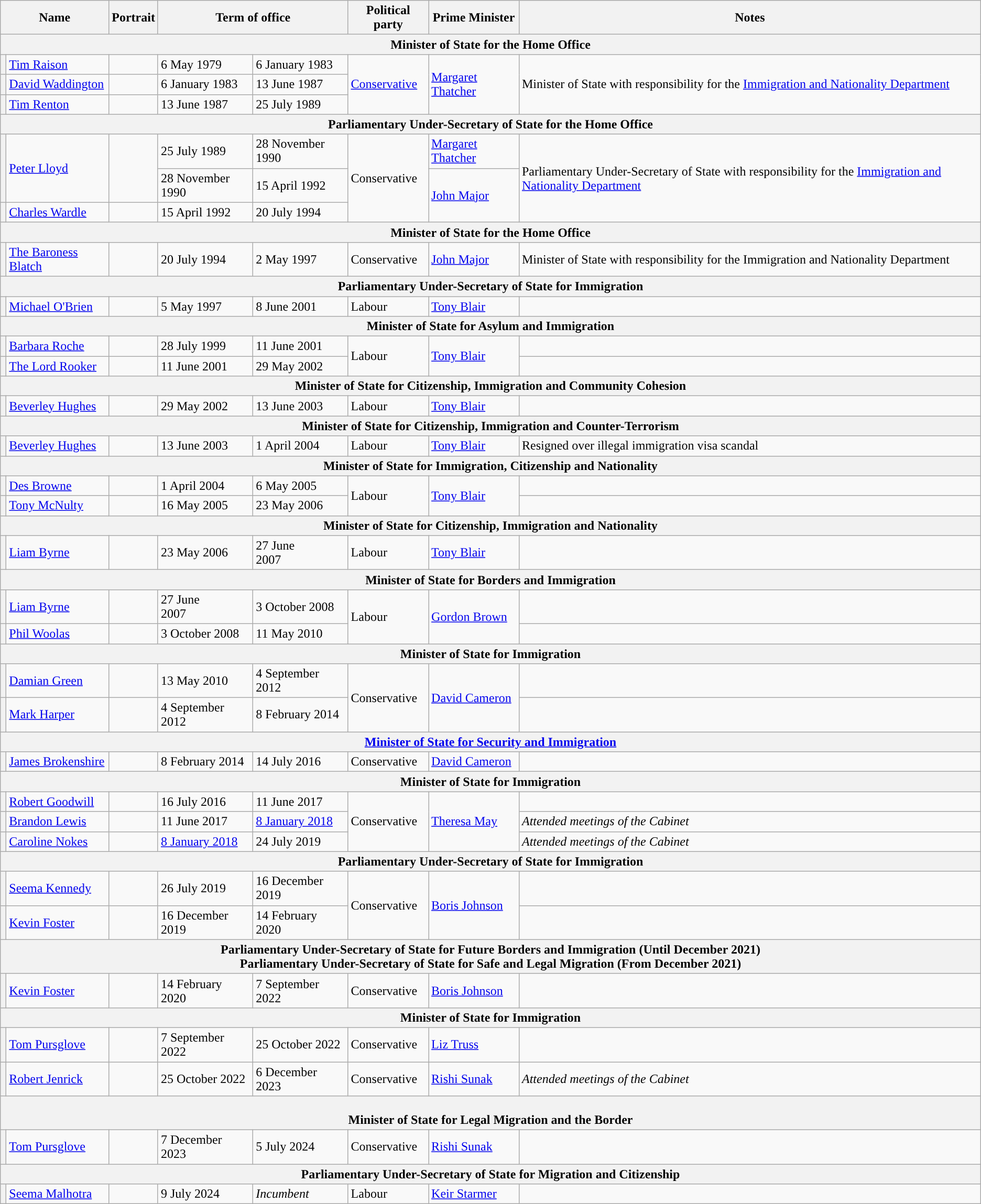<table class="wikitable">
<tr>
<th colspan=2>Name</th>
<th>Portrait</th>
<th colspan=2>Term of office</th>
<th>Political party</th>
<th>Prime Minister</th>
<th>Notes</th>
</tr>
<tr>
<th colspan="8">Minister of State for the Home Office</th>
</tr>
<tr>
<th style="background-color: "></th>
<td><a href='#'>Tim Raison</a></td>
<td></td>
<td>6 May 1979</td>
<td>6 January 1983</td>
<td rowspan="3"><a href='#'>Conservative</a></td>
<td rowspan="3"><a href='#'>Margaret Thatcher</a></td>
<td rowspan="3">Minister of State with responsibility for the <a href='#'>Immigration and Nationality Department</a></td>
</tr>
<tr>
<th style="background-color: "></th>
<td><a href='#'>David Waddington</a></td>
<td></td>
<td>6 January 1983</td>
<td>13 June 1987</td>
</tr>
<tr>
<th style="background-color: "></th>
<td><a href='#'>Tim Renton</a></td>
<td></td>
<td>13 June 1987</td>
<td>25 July 1989</td>
</tr>
<tr>
<th colspan="8">Parliamentary Under-Secretary of State for the Home Office</th>
</tr>
<tr>
<th rowspan="2" style="background-color: "></th>
<td rowspan="2"><a href='#'>Peter Lloyd</a></td>
<td rowspan="2"></td>
<td>25 July 1989</td>
<td>28 November 1990</td>
<td rowspan="3">Conservative</td>
<td><a href='#'>Margaret Thatcher</a></td>
<td rowspan="3">Parliamentary Under-Secretary of State with responsibility for the <a href='#'>Immigration and Nationality Department</a></td>
</tr>
<tr>
<td>28 November 1990</td>
<td>15 April 1992</td>
<td rowspan="2"><a href='#'>John Major</a></td>
</tr>
<tr>
<th style="background-color: "></th>
<td><a href='#'>Charles Wardle</a></td>
<td></td>
<td>15 April 1992</td>
<td>20 July 1994</td>
</tr>
<tr>
<th colspan="8">Minister of State for the Home Office</th>
</tr>
<tr>
<th style="background-color: "></th>
<td><a href='#'>The Baroness Blatch</a></td>
<td></td>
<td>20 July 1994</td>
<td>2 May 1997</td>
<td>Conservative</td>
<td><a href='#'>John Major</a></td>
<td>Minister of State with responsibility for the Immigration and Nationality Department</td>
</tr>
<tr>
<th colspan="8">Parliamentary Under-Secretary of State for Immigration</th>
</tr>
<tr>
<th style="background-color: "></th>
<td><a href='#'>Michael O'Brien</a></td>
<td></td>
<td>5 May 1997</td>
<td>8 June 2001</td>
<td>Labour</td>
<td><a href='#'>Tony Blair</a></td>
<td></td>
</tr>
<tr>
<th colspan="8">Minister of State for Asylum and Immigration</th>
</tr>
<tr>
<th style="background-color: "></th>
<td><a href='#'>Barbara Roche</a></td>
<td></td>
<td>28 July 1999</td>
<td>11 June 2001</td>
<td rowspan="2">Labour</td>
<td rowspan="2"><a href='#'>Tony Blair</a></td>
<td></td>
</tr>
<tr>
<th style="background-color: "></th>
<td><a href='#'>The Lord Rooker</a></td>
<td></td>
<td>11 June 2001</td>
<td>29 May 2002</td>
<td></td>
</tr>
<tr>
<th colspan="8">Minister of State for Citizenship, Immigration and Community Cohesion</th>
</tr>
<tr>
<th style="background-color: "></th>
<td><a href='#'>Beverley Hughes</a></td>
<td></td>
<td>29 May 2002</td>
<td>13 June 2003</td>
<td>Labour</td>
<td><a href='#'>Tony Blair</a></td>
<td></td>
</tr>
<tr>
<th colspan="8">Minister of State for Citizenship, Immigration and Counter-Terrorism</th>
</tr>
<tr>
<th style="background-color: "></th>
<td><a href='#'>Beverley Hughes</a></td>
<td></td>
<td>13 June 2003</td>
<td>1 April 2004</td>
<td>Labour</td>
<td><a href='#'>Tony Blair</a></td>
<td>Resigned over illegal immigration visa scandal</td>
</tr>
<tr>
<th colspan="8">Minister of State for Immigration, Citizenship and Nationality</th>
</tr>
<tr>
<th style="background-color: "></th>
<td><a href='#'>Des Browne</a></td>
<td></td>
<td>1 April 2004</td>
<td>6 May 2005</td>
<td rowspan="2">Labour</td>
<td rowspan="2"><a href='#'>Tony Blair</a></td>
<td></td>
</tr>
<tr>
<th style="background-color: "></th>
<td><a href='#'>Tony McNulty</a></td>
<td></td>
<td>16 May 2005</td>
<td>23 May 2006</td>
<td></td>
</tr>
<tr>
<th colspan="8">Minister of State for Citizenship, Immigration and Nationality</th>
</tr>
<tr>
<th style="background-color: "></th>
<td><a href='#'>Liam Byrne</a></td>
<td></td>
<td>23 May 2006</td>
<td>27 June<br>2007</td>
<td>Labour</td>
<td><a href='#'>Tony Blair</a></td>
<td></td>
</tr>
<tr>
<th colspan="8">Minister of State for Borders and Immigration</th>
</tr>
<tr>
<th style="background-color: "></th>
<td><a href='#'>Liam Byrne</a></td>
<td></td>
<td>27 June<br>2007</td>
<td>3 October 2008</td>
<td rowspan="2">Labour</td>
<td rowspan="2"><a href='#'>Gordon Brown</a></td>
<td></td>
</tr>
<tr>
<th style="background-color: "></th>
<td><a href='#'>Phil Woolas</a></td>
<td></td>
<td>3 October 2008</td>
<td>11 May 2010</td>
<td></td>
</tr>
<tr>
<th colspan="8">Minister of State for Immigration</th>
</tr>
<tr>
<th style="background-color: "></th>
<td><a href='#'>Damian Green</a></td>
<td></td>
<td>13 May 2010</td>
<td>4 September 2012</td>
<td rowspan="2">Conservative</td>
<td rowspan="2"><a href='#'>David Cameron</a></td>
<td></td>
</tr>
<tr>
<th style="background-color: "></th>
<td><a href='#'>Mark Harper</a></td>
<td></td>
<td>4 September 2012</td>
<td>8 February 2014</td>
<td></td>
</tr>
<tr>
<th colspan="8"><a href='#'>Minister of State for Security and Immigration</a></th>
</tr>
<tr>
<th style="background-color: "></th>
<td><a href='#'>James Brokenshire</a></td>
<td></td>
<td>8 February 2014</td>
<td>14 July 2016</td>
<td>Conservative</td>
<td><a href='#'>David Cameron</a></td>
<td></td>
</tr>
<tr>
<th colspan="8">Minister of State for Immigration</th>
</tr>
<tr>
<th style="background-color: "></th>
<td><a href='#'>Robert Goodwill</a></td>
<td></td>
<td>16 July 2016</td>
<td>11 June 2017</td>
<td rowspan="3">Conservative</td>
<td rowspan="3"><a href='#'>Theresa May</a></td>
<td></td>
</tr>
<tr>
<th style="background-color: "></th>
<td><a href='#'>Brandon Lewis</a></td>
<td></td>
<td>11 June 2017</td>
<td><a href='#'>8 January 2018</a></td>
<td><em>Attended meetings of the Cabinet</em></td>
</tr>
<tr>
<th style="background-color: "></th>
<td><a href='#'>Caroline Nokes</a></td>
<td></td>
<td><a href='#'>8 January 2018</a></td>
<td>24 July 2019</td>
<td><em>Attended meetings of the Cabinet</em></td>
</tr>
<tr>
<th colspan="8">Parliamentary Under-Secretary of State for Immigration</th>
</tr>
<tr>
<th style="background-color: "></th>
<td><a href='#'>Seema Kennedy</a></td>
<td></td>
<td>26 July 2019</td>
<td>16 December 2019</td>
<td rowspan="2">Conservative</td>
<td rowspan="2"><a href='#'>Boris Johnson</a></td>
<td></td>
</tr>
<tr>
<th style="background-color: "></th>
<td><a href='#'>Kevin Foster</a></td>
<td></td>
<td>16 December 2019</td>
<td>14 February 2020</td>
<td></td>
</tr>
<tr>
<th colspan="8">Parliamentary Under-Secretary of State for Future Borders and Immigration (Until December 2021)<br>Parliamentary Under-Secretary of State for Safe and Legal Migration (From December 2021)</th>
</tr>
<tr>
<th style="background-color: "></th>
<td><a href='#'>Kevin Foster</a></td>
<td></td>
<td>14 February 2020</td>
<td>7 September 2022</td>
<td>Conservative</td>
<td><a href='#'>Boris Johnson</a></td>
<td></td>
</tr>
<tr>
<th colspan="8">Minister of State for Immigration</th>
</tr>
<tr>
<th style="background-color: "></th>
<td><a href='#'>Tom Pursglove</a></td>
<td></td>
<td>7 September 2022</td>
<td>25 October 2022</td>
<td>Conservative</td>
<td><a href='#'>Liz Truss</a></td>
<td></td>
</tr>
<tr>
<th style="background-color: "></th>
<td><a href='#'>Robert Jenrick</a></td>
<td></td>
<td>25 October 2022</td>
<td>6 December 2023</td>
<td>Conservative</td>
<td><a href='#'>Rishi Sunak</a></td>
<td><em>Attended meetings of the Cabinet</em></td>
</tr>
<tr>
<th colspan="8"><em></em><br>Minister of State for Legal Migration and the Border</th>
</tr>
<tr>
<th style="background-color: "></th>
<td><a href='#'>Tom Pursglove</a></td>
<td></td>
<td>7 December 2023</td>
<td>5 July 2024</td>
<td>Conservative</td>
<td><a href='#'>Rishi Sunak</a></td>
<td></td>
</tr>
<tr>
<th colspan="8">Parliamentary Under-Secretary of State for Migration and Citizenship</th>
</tr>
<tr>
<th style="background-color: "></th>
<td><a href='#'>Seema Malhotra</a></td>
<td></td>
<td>9 July 2024</td>
<td><em>Incumbent</em></td>
<td>Labour</td>
<td><a href='#'>Keir Starmer</a></td>
<td></td>
</tr>
</table>
